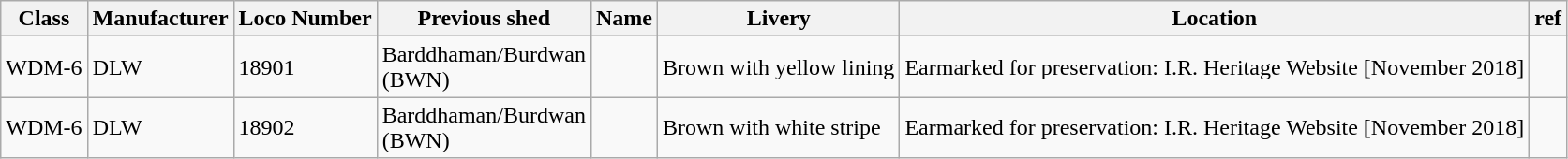<table class="wikitable">
<tr>
<th>Class</th>
<th>Manufacturer</th>
<th>Loco Number</th>
<th>Previous shed</th>
<th>Name</th>
<th>Livery</th>
<th>Location</th>
<th>ref</th>
</tr>
<tr>
<td>WDM-6</td>
<td>DLW</td>
<td>18901</td>
<td>Barddhaman/Burdwan<br>(BWN)</td>
<td></td>
<td>Brown with yellow lining</td>
<td>Earmarked for preservation: I.R. Heritage Website [November 2018]</td>
<td></td>
</tr>
<tr>
<td>WDM-6</td>
<td>DLW</td>
<td>18902</td>
<td>Barddhaman/Burdwan<br>(BWN)</td>
<td></td>
<td>Brown with white stripe</td>
<td>Earmarked for preservation: I.R. Heritage Website [November 2018]</td>
<td></td>
</tr>
</table>
